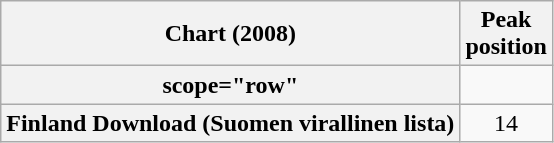<table class="wikitable plainrowheaders sortable" style="text-align:center;">
<tr>
<th scope="col">Chart (2008)</th>
<th scope="col">Peak<br>position</th>
</tr>
<tr>
<th>scope="row"</th>
</tr>
<tr>
<th scope="row">Finland Download (Suomen virallinen lista)</th>
<td style="text-align:center;">14</td>
</tr>
</table>
